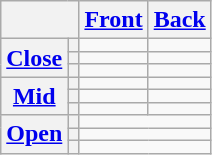<table class="wikitable" style="text-align:center;">
<tr>
<th colspan="2"></th>
<th><a href='#'>Front</a></th>
<th><a href='#'>Back</a></th>
</tr>
<tr>
<th rowspan="3"><a href='#'>Close</a></th>
<th></th>
<td></td>
<td></td>
</tr>
<tr>
<th></th>
<td></td>
<td></td>
</tr>
<tr>
<th></th>
<td></td>
<td></td>
</tr>
<tr>
<th rowspan="3"><a href='#'>Mid</a></th>
<th></th>
<td></td>
<td></td>
</tr>
<tr>
<th></th>
<td></td>
<td></td>
</tr>
<tr>
<th></th>
<td></td>
<td></td>
</tr>
<tr>
<th rowspan="3"><a href='#'>Open</a></th>
<th></th>
<td colspan="2"></td>
</tr>
<tr>
<th></th>
<td colspan="2"></td>
</tr>
<tr>
<th></th>
<td colspan="2"></td>
</tr>
</table>
